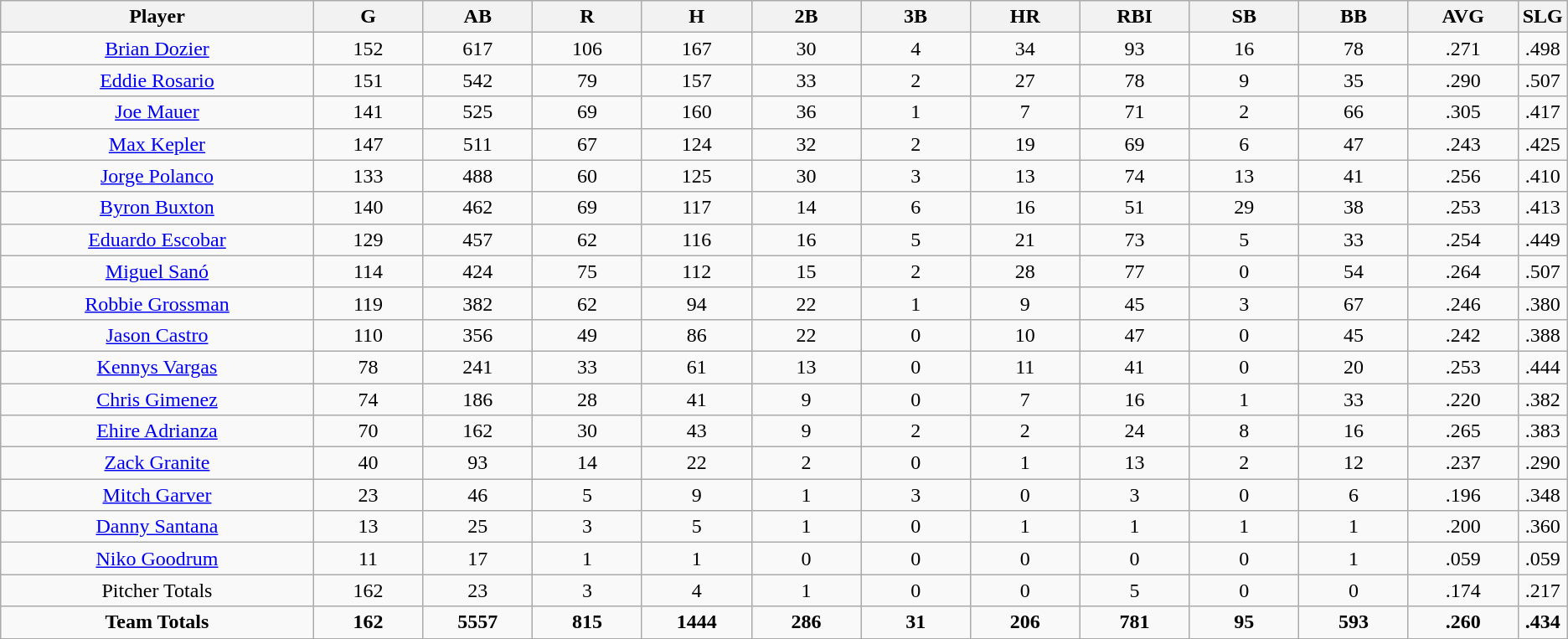<table class=wikitable style="text-align:center">
<tr>
<th bgcolor=#DDDDFF; width="20%">Player</th>
<th bgcolor=#DDDDFF; width="7%">G</th>
<th bgcolor=#DDDDFF; width="7%">AB</th>
<th bgcolor=#DDDDFF; width="7%">R</th>
<th bgcolor=#DDDDFF; width="7%">H</th>
<th bgcolor=#DDDDFF; width="7%">2B</th>
<th bgcolor=#DDDDFF; width="7%">3B</th>
<th bgcolor=#DDDDFF; width="7%">HR</th>
<th bgcolor=#DDDDFF; width="7%">RBI</th>
<th bgcolor=#DDDDFF; width="7%">SB</th>
<th bgcolor=#DDDDFF; width="7%">BB</th>
<th bgcolor=#DDDDFF; width="7%">AVG</th>
<th bgcolor=#DDDDFF; width="7%">SLG</th>
</tr>
<tr>
<td><a href='#'>Brian Dozier</a></td>
<td>152</td>
<td>617</td>
<td>106</td>
<td>167</td>
<td>30</td>
<td>4</td>
<td>34</td>
<td>93</td>
<td>16</td>
<td>78</td>
<td>.271</td>
<td>.498</td>
</tr>
<tr>
<td><a href='#'>Eddie Rosario</a></td>
<td>151</td>
<td>542</td>
<td>79</td>
<td>157</td>
<td>33</td>
<td>2</td>
<td>27</td>
<td>78</td>
<td>9</td>
<td>35</td>
<td>.290</td>
<td>.507</td>
</tr>
<tr>
<td><a href='#'>Joe Mauer</a></td>
<td>141</td>
<td>525</td>
<td>69</td>
<td>160</td>
<td>36</td>
<td>1</td>
<td>7</td>
<td>71</td>
<td>2</td>
<td>66</td>
<td>.305</td>
<td>.417</td>
</tr>
<tr>
<td><a href='#'>Max Kepler</a></td>
<td>147</td>
<td>511</td>
<td>67</td>
<td>124</td>
<td>32</td>
<td>2</td>
<td>19</td>
<td>69</td>
<td>6</td>
<td>47</td>
<td>.243</td>
<td>.425</td>
</tr>
<tr>
<td><a href='#'>Jorge Polanco</a></td>
<td>133</td>
<td>488</td>
<td>60</td>
<td>125</td>
<td>30</td>
<td>3</td>
<td>13</td>
<td>74</td>
<td>13</td>
<td>41</td>
<td>.256</td>
<td>.410</td>
</tr>
<tr>
<td><a href='#'>Byron Buxton</a></td>
<td>140</td>
<td>462</td>
<td>69</td>
<td>117</td>
<td>14</td>
<td>6</td>
<td>16</td>
<td>51</td>
<td>29</td>
<td>38</td>
<td>.253</td>
<td>.413</td>
</tr>
<tr>
<td><a href='#'>Eduardo Escobar</a></td>
<td>129</td>
<td>457</td>
<td>62</td>
<td>116</td>
<td>16</td>
<td>5</td>
<td>21</td>
<td>73</td>
<td>5</td>
<td>33</td>
<td>.254</td>
<td>.449</td>
</tr>
<tr>
<td><a href='#'>Miguel Sanó</a></td>
<td>114</td>
<td>424</td>
<td>75</td>
<td>112</td>
<td>15</td>
<td>2</td>
<td>28</td>
<td>77</td>
<td>0</td>
<td>54</td>
<td>.264</td>
<td>.507</td>
</tr>
<tr>
<td><a href='#'>Robbie Grossman</a></td>
<td>119</td>
<td>382</td>
<td>62</td>
<td>94</td>
<td>22</td>
<td>1</td>
<td>9</td>
<td>45</td>
<td>3</td>
<td>67</td>
<td>.246</td>
<td>.380</td>
</tr>
<tr>
<td><a href='#'>Jason Castro</a></td>
<td>110</td>
<td>356</td>
<td>49</td>
<td>86</td>
<td>22</td>
<td>0</td>
<td>10</td>
<td>47</td>
<td>0</td>
<td>45</td>
<td>.242</td>
<td>.388</td>
</tr>
<tr>
<td><a href='#'>Kennys Vargas</a></td>
<td>78</td>
<td>241</td>
<td>33</td>
<td>61</td>
<td>13</td>
<td>0</td>
<td>11</td>
<td>41</td>
<td>0</td>
<td>20</td>
<td>.253</td>
<td>.444</td>
</tr>
<tr>
<td><a href='#'>Chris Gimenez</a></td>
<td>74</td>
<td>186</td>
<td>28</td>
<td>41</td>
<td>9</td>
<td>0</td>
<td>7</td>
<td>16</td>
<td>1</td>
<td>33</td>
<td>.220</td>
<td>.382</td>
</tr>
<tr>
<td><a href='#'>Ehire Adrianza</a></td>
<td>70</td>
<td>162</td>
<td>30</td>
<td>43</td>
<td>9</td>
<td>2</td>
<td>2</td>
<td>24</td>
<td>8</td>
<td>16</td>
<td>.265</td>
<td>.383</td>
</tr>
<tr>
<td><a href='#'>Zack Granite</a></td>
<td>40</td>
<td>93</td>
<td>14</td>
<td>22</td>
<td>2</td>
<td>0</td>
<td>1</td>
<td>13</td>
<td>2</td>
<td>12</td>
<td>.237</td>
<td>.290</td>
</tr>
<tr>
<td><a href='#'>Mitch Garver</a></td>
<td>23</td>
<td>46</td>
<td>5</td>
<td>9</td>
<td>1</td>
<td>3</td>
<td>0</td>
<td>3</td>
<td>0</td>
<td>6</td>
<td>.196</td>
<td>.348</td>
</tr>
<tr>
<td><a href='#'>Danny Santana</a></td>
<td>13</td>
<td>25</td>
<td>3</td>
<td>5</td>
<td>1</td>
<td>0</td>
<td>1</td>
<td>1</td>
<td>1</td>
<td>1</td>
<td>.200</td>
<td>.360</td>
</tr>
<tr>
<td><a href='#'>Niko Goodrum</a></td>
<td>11</td>
<td>17</td>
<td>1</td>
<td>1</td>
<td>0</td>
<td>0</td>
<td>0</td>
<td>0</td>
<td>0</td>
<td>1</td>
<td>.059</td>
<td>.059</td>
</tr>
<tr>
<td>Pitcher Totals</td>
<td>162</td>
<td>23</td>
<td>3</td>
<td>4</td>
<td>1</td>
<td>0</td>
<td>0</td>
<td>5</td>
<td>0</td>
<td>0</td>
<td>.174</td>
<td>.217</td>
</tr>
<tr>
<td><strong>Team Totals</strong></td>
<td><strong>162</strong></td>
<td><strong>5557</strong></td>
<td><strong>815</strong></td>
<td><strong>1444</strong></td>
<td><strong>286</strong></td>
<td><strong>31</strong></td>
<td><strong>206</strong></td>
<td><strong>781</strong></td>
<td><strong>95</strong></td>
<td><strong>593</strong></td>
<td><strong>.260</strong></td>
<td><strong>.434</strong></td>
</tr>
</table>
